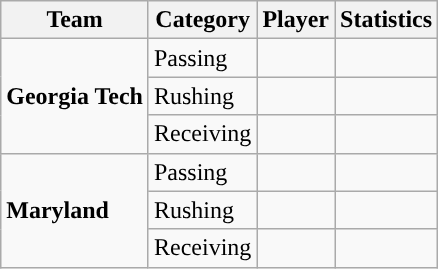<table class="wikitable" style="float: left;">
<tr>
<th>Team</th>
<th>Category</th>
<th>Player</th>
<th>Statistics</th>
</tr>
<tr>
<td rowspan=3><strong>Georgia Tech</strong></td>
<td>Passing</td>
<td></td>
<td></td>
</tr>
<tr>
<td>Rushing</td>
<td></td>
<td></td>
</tr>
<tr>
<td>Receiving</td>
<td></td>
<td></td>
</tr>
<tr>
<td rowspan=3><strong>Maryland</strong></td>
<td>Passing</td>
<td></td>
<td></td>
</tr>
<tr>
<td>Rushing</td>
<td></td>
<td></td>
</tr>
<tr>
<td>Receiving</td>
<td></td>
<td></td>
</tr>
</table>
